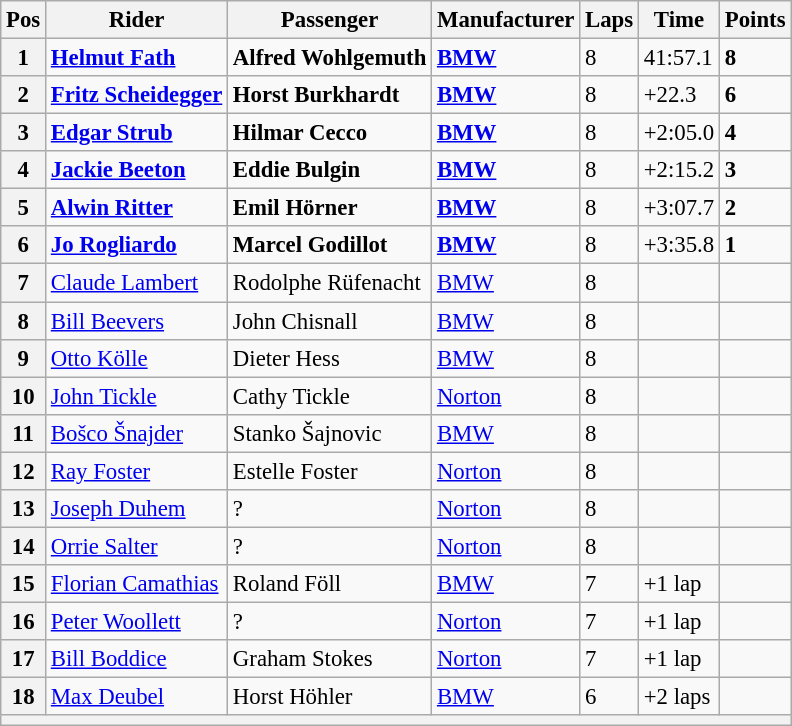<table class="wikitable" style="font-size: 95%;">
<tr>
<th>Pos</th>
<th>Rider</th>
<th>Passenger</th>
<th>Manufacturer</th>
<th>Laps</th>
<th>Time</th>
<th>Points</th>
</tr>
<tr>
<th>1</th>
<td> <strong><a href='#'>Helmut Fath</a></strong></td>
<td> <strong>Alfred Wohlgemuth</strong></td>
<td><strong><a href='#'>BMW</a></strong></td>
<td>8</td>
<td>41:57.1</td>
<td><strong>8</strong></td>
</tr>
<tr>
<th>2</th>
<td> <strong><a href='#'>Fritz Scheidegger</a></strong></td>
<td> <strong>Horst Burkhardt</strong></td>
<td><strong><a href='#'>BMW</a></strong></td>
<td>8</td>
<td>+22.3</td>
<td><strong>6</strong></td>
</tr>
<tr>
<th>3</th>
<td> <strong><a href='#'>Edgar Strub</a></strong></td>
<td> <strong>Hilmar Cecco</strong></td>
<td><strong><a href='#'>BMW</a></strong></td>
<td>8</td>
<td>+2:05.0</td>
<td><strong>4</strong></td>
</tr>
<tr>
<th>4</th>
<td> <strong><a href='#'>Jackie Beeton</a></strong></td>
<td> <strong>Eddie Bulgin</strong></td>
<td><strong><a href='#'>BMW</a></strong></td>
<td>8</td>
<td>+2:15.2</td>
<td><strong>3</strong></td>
</tr>
<tr>
<th>5</th>
<td> <strong><a href='#'>Alwin Ritter</a></strong></td>
<td> <strong>Emil Hörner</strong></td>
<td><strong><a href='#'>BMW</a></strong></td>
<td>8</td>
<td>+3:07.7</td>
<td><strong>2</strong></td>
</tr>
<tr>
<th>6</th>
<td> <strong><a href='#'>Jo Rogliardo</a></strong></td>
<td> <strong>Marcel Godillot</strong></td>
<td><strong><a href='#'>BMW</a></strong></td>
<td>8</td>
<td>+3:35.8</td>
<td><strong>1</strong></td>
</tr>
<tr>
<th>7</th>
<td> <a href='#'>Claude Lambert</a></td>
<td> Rodolphe Rüfenacht</td>
<td><a href='#'>BMW</a></td>
<td>8</td>
<td></td>
<td></td>
</tr>
<tr>
<th>8</th>
<td> <a href='#'>Bill Beevers</a></td>
<td> John Chisnall</td>
<td><a href='#'>BMW</a></td>
<td>8</td>
<td></td>
<td></td>
</tr>
<tr>
<th>9</th>
<td> <a href='#'>Otto Kölle</a></td>
<td> Dieter Hess</td>
<td><a href='#'>BMW</a></td>
<td>8</td>
<td></td>
<td></td>
</tr>
<tr>
<th>10</th>
<td> <a href='#'>John Tickle</a></td>
<td> Cathy Tickle</td>
<td><a href='#'>Norton</a></td>
<td>8</td>
<td></td>
<td></td>
</tr>
<tr>
<th>11</th>
<td> <a href='#'>Bošco Šnajder</a></td>
<td> Stanko Šajnovic</td>
<td><a href='#'>BMW</a></td>
<td>8</td>
<td></td>
<td></td>
</tr>
<tr>
<th>12</th>
<td> <a href='#'>Ray Foster</a></td>
<td> Estelle Foster</td>
<td><a href='#'>Norton</a></td>
<td>8</td>
<td></td>
<td></td>
</tr>
<tr>
<th>13</th>
<td> <a href='#'>Joseph Duhem</a></td>
<td> ?</td>
<td><a href='#'>Norton</a></td>
<td>8</td>
<td></td>
<td></td>
</tr>
<tr>
<th>14</th>
<td> <a href='#'>Orrie Salter</a></td>
<td> ?</td>
<td><a href='#'>Norton</a></td>
<td>8</td>
<td></td>
<td></td>
</tr>
<tr>
<th>15</th>
<td> <a href='#'>Florian Camathias</a></td>
<td> Roland Föll</td>
<td><a href='#'>BMW</a></td>
<td>7</td>
<td>+1 lap</td>
<td></td>
</tr>
<tr>
<th>16</th>
<td> <a href='#'>Peter Woollett</a></td>
<td> ?</td>
<td><a href='#'>Norton</a></td>
<td>7</td>
<td>+1 lap</td>
<td></td>
</tr>
<tr>
<th>17</th>
<td> <a href='#'>Bill Boddice</a></td>
<td> Graham Stokes</td>
<td><a href='#'>Norton</a></td>
<td>7</td>
<td>+1 lap</td>
<td></td>
</tr>
<tr>
<th>18</th>
<td> <a href='#'>Max Deubel</a></td>
<td> Horst Höhler</td>
<td><a href='#'>BMW</a></td>
<td>6</td>
<td>+2 laps</td>
<td></td>
</tr>
<tr>
<th colspan=7></th>
</tr>
</table>
